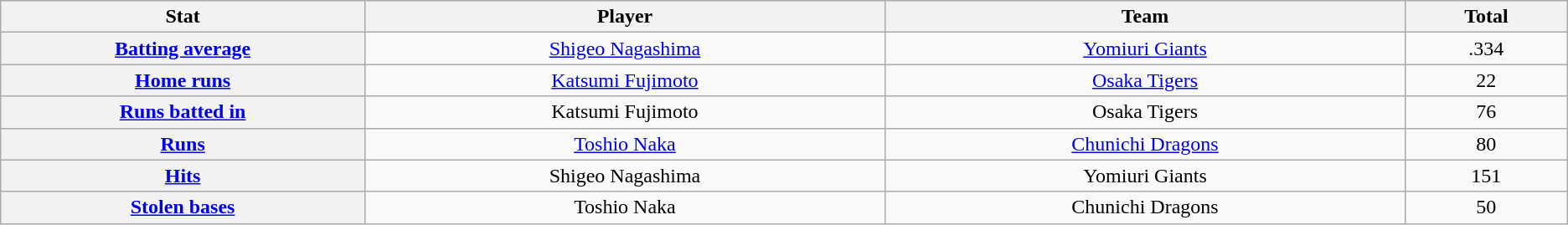<table class="wikitable" style="text-align:center;">
<tr>
<th scope="col" width="7%">Stat</th>
<th scope="col" width="10%">Player</th>
<th scope="col" width="10%">Team</th>
<th scope="col" width="3%">Total</th>
</tr>
<tr>
<th scope="row" style="text-align:center;"><a href='#'>Batting average</a></th>
<td><a href='#'>Shigeo Nagashima</a></td>
<td><a href='#'>Yomiuri Giants</a></td>
<td>.334</td>
</tr>
<tr>
<th scope="row" style="text-align:center;"><a href='#'>Home runs</a></th>
<td><a href='#'>Katsumi Fujimoto</a></td>
<td><a href='#'>Osaka Tigers</a></td>
<td>22</td>
</tr>
<tr>
<th scope="row" style="text-align:center;"><a href='#'>Runs batted in</a></th>
<td>Katsumi Fujimoto</td>
<td>Osaka Tigers</td>
<td>76</td>
</tr>
<tr>
<th scope="row" style="text-align:center;"><a href='#'>Runs</a></th>
<td><a href='#'>Toshio Naka</a></td>
<td><a href='#'>Chunichi Dragons</a></td>
<td>80</td>
</tr>
<tr>
<th scope="row" style="text-align:center;"><a href='#'>Hits</a></th>
<td>Shigeo Nagashima</td>
<td>Yomiuri Giants</td>
<td>151</td>
</tr>
<tr>
<th scope="row" style="text-align:center;"><a href='#'>Stolen bases</a></th>
<td>Toshio Naka</td>
<td>Chunichi Dragons</td>
<td>50</td>
</tr>
</table>
